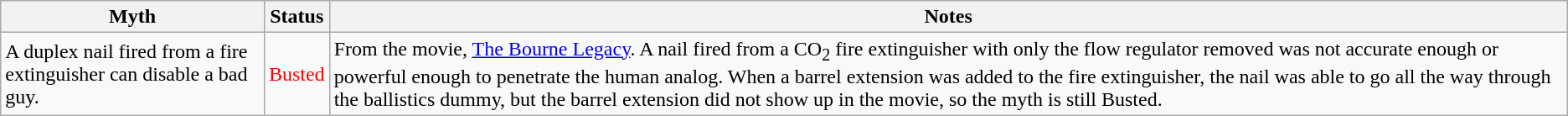<table class="wikitable plainrowheaders">
<tr>
<th scope"col">Myth</th>
<th scope"col">Status</th>
<th scope"col">Notes</th>
</tr>
<tr>
<td scope"row">A duplex nail fired from a fire extinguisher can disable a bad guy.</td>
<td style="color:red">Busted</td>
<td>From the movie, <a href='#'>The Bourne Legacy</a>.  A nail fired from a CO<sub>2</sub> fire extinguisher with only the flow regulator removed was not accurate enough or powerful enough to penetrate the human analog.  When a  barrel extension was added to the fire extinguisher, the nail was able to go all the way through the ballistics dummy, but the barrel extension did not show up in the movie, so the myth is still Busted.</td>
</tr>
</table>
